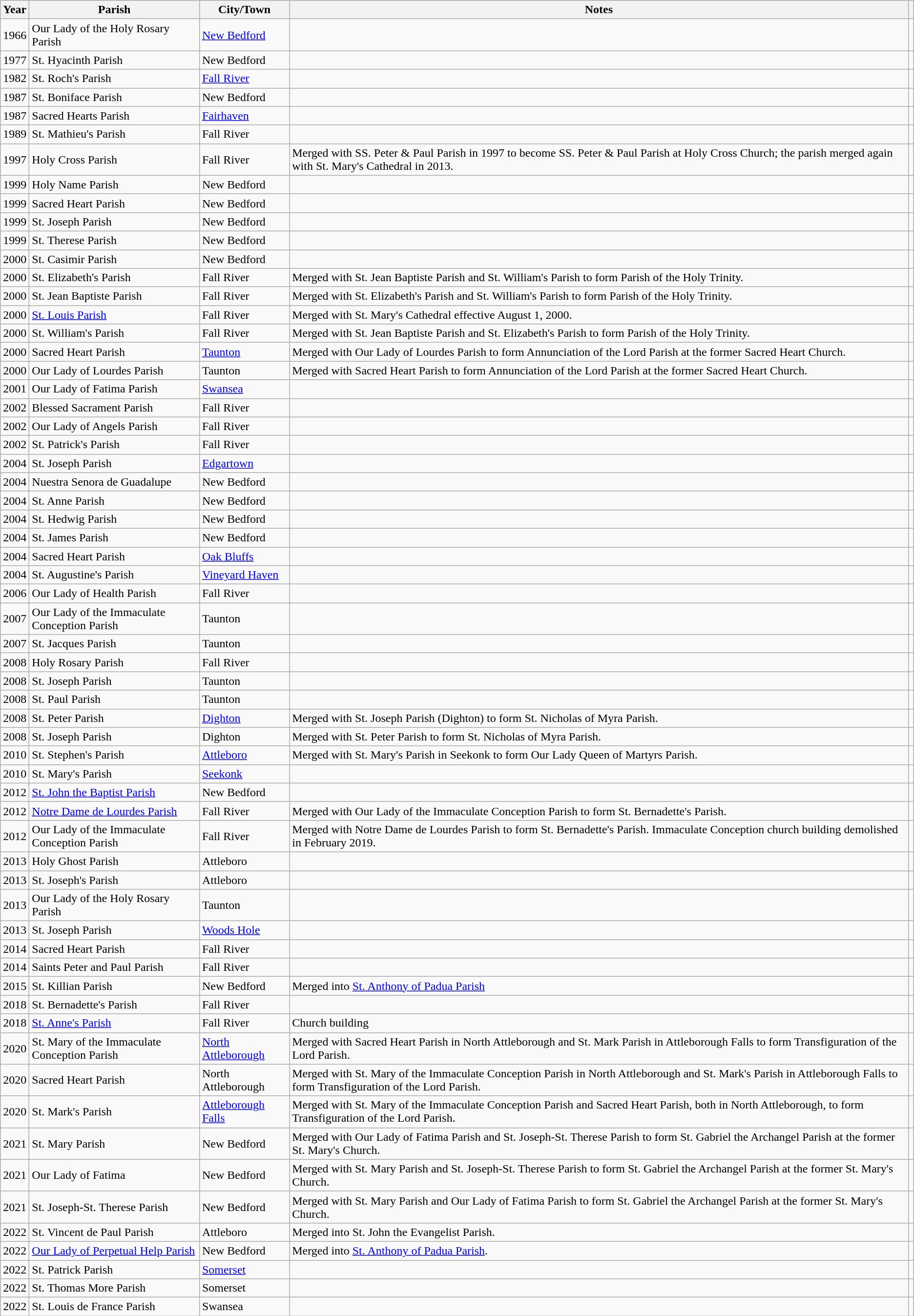<table class="wikitable sortable">
<tr>
<th scope="col">Year</th>
<th scope="col" width=225>Parish</th>
<th scope="col">City/Town</th>
<th scope="col" class="unsortable">Notes</th>
<th scope="col" class="unsortable"></th>
</tr>
<tr>
<td>1966</td>
<td>Our Lady of the Holy Rosary Parish</td>
<td><a href='#'>New Bedford</a></td>
<td></td>
<td></td>
</tr>
<tr>
<td>1977</td>
<td>St. Hyacinth Parish</td>
<td>New Bedford</td>
<td></td>
<td></td>
</tr>
<tr>
<td>1982</td>
<td>St. Roch's Parish</td>
<td><a href='#'>Fall River</a></td>
<td></td>
<td></td>
</tr>
<tr>
<td>1987</td>
<td>St. Boniface Parish</td>
<td>New Bedford</td>
<td></td>
<td></td>
</tr>
<tr>
<td>1987</td>
<td>Sacred Hearts Parish</td>
<td><a href='#'>Fairhaven</a></td>
<td></td>
<td></td>
</tr>
<tr>
<td>1989</td>
<td>St. Mathieu's Parish</td>
<td>Fall River</td>
<td></td>
<td></td>
</tr>
<tr>
<td>1997</td>
<td>Holy Cross Parish</td>
<td>Fall River</td>
<td>Merged with SS. Peter & Paul Parish in 1997 to become SS. Peter & Paul Parish at Holy Cross Church; the parish merged again with St. Mary's Cathedral in 2013.</td>
<td></td>
</tr>
<tr>
<td>1999</td>
<td>Holy Name Parish</td>
<td>New Bedford</td>
<td></td>
<td></td>
</tr>
<tr>
<td>1999</td>
<td>Sacred Heart Parish</td>
<td>New Bedford</td>
<td></td>
<td></td>
</tr>
<tr>
<td>1999</td>
<td>St. Joseph Parish</td>
<td>New Bedford</td>
<td></td>
<td></td>
</tr>
<tr>
<td>1999</td>
<td>St. Therese Parish</td>
<td>New Bedford</td>
<td></td>
<td></td>
</tr>
<tr>
<td>2000</td>
<td>St. Casimir Parish</td>
<td>New Bedford</td>
<td></td>
<td></td>
</tr>
<tr>
<td>2000</td>
<td>St. Elizabeth's Parish</td>
<td>Fall River</td>
<td>Merged with St. Jean Baptiste Parish and St. William's Parish to form Parish of the Holy Trinity.</td>
<td></td>
</tr>
<tr>
<td>2000</td>
<td>St. Jean Baptiste Parish</td>
<td>Fall River</td>
<td>Merged with St. Elizabeth's Parish and St. William's Parish to form Parish of the Holy Trinity.</td>
<td></td>
</tr>
<tr>
<td>2000</td>
<td><a href='#'>St. Louis Parish</a></td>
<td>Fall River</td>
<td>Merged with St. Mary's Cathedral effective August 1, 2000.</td>
<td></td>
</tr>
<tr>
<td>2000</td>
<td>St. William's Parish</td>
<td>Fall River</td>
<td>Merged with St. Jean Baptiste Parish and St. Elizabeth's Parish to form Parish of the Holy Trinity.</td>
<td></td>
</tr>
<tr>
<td>2000</td>
<td>Sacred Heart Parish</td>
<td><a href='#'>Taunton</a></td>
<td>Merged with Our Lady of Lourdes Parish to form Annunciation of the Lord Parish at the former Sacred Heart Church.</td>
<td></td>
</tr>
<tr>
<td>2000</td>
<td>Our Lady of Lourdes Parish</td>
<td>Taunton</td>
<td>Merged with Sacred Heart Parish to form Annunciation of the Lord Parish at the former Sacred Heart Church.</td>
<td></td>
</tr>
<tr>
<td>2001</td>
<td>Our Lady of Fatima Parish</td>
<td><a href='#'>Swansea</a></td>
<td></td>
<td></td>
</tr>
<tr>
<td>2002</td>
<td>Blessed Sacrament Parish</td>
<td>Fall River</td>
<td></td>
<td></td>
</tr>
<tr>
<td>2002</td>
<td>Our Lady of Angels Parish</td>
<td>Fall River</td>
<td></td>
<td></td>
</tr>
<tr>
<td>2002</td>
<td>St. Patrick's Parish</td>
<td>Fall River</td>
<td></td>
<td></td>
</tr>
<tr>
<td>2004</td>
<td>St. Joseph Parish</td>
<td><a href='#'>Edgartown</a></td>
<td></td>
<td></td>
</tr>
<tr>
<td>2004</td>
<td>Nuestra Senora de Guadalupe</td>
<td>New Bedford</td>
<td></td>
<td></td>
</tr>
<tr>
<td>2004</td>
<td>St. Anne Parish</td>
<td>New Bedford</td>
<td></td>
<td></td>
</tr>
<tr>
<td>2004</td>
<td>St. Hedwig Parish</td>
<td>New Bedford</td>
<td></td>
<td></td>
</tr>
<tr>
<td>2004</td>
<td>St. James Parish</td>
<td>New Bedford</td>
<td></td>
<td></td>
</tr>
<tr>
<td>2004</td>
<td>Sacred Heart Parish</td>
<td><a href='#'>Oak Bluffs</a></td>
<td></td>
<td></td>
</tr>
<tr>
<td>2004</td>
<td>St. Augustine's Parish</td>
<td><a href='#'>Vineyard Haven</a></td>
<td></td>
<td></td>
</tr>
<tr>
<td>2006</td>
<td>Our Lady of Health Parish</td>
<td>Fall River</td>
<td></td>
<td></td>
</tr>
<tr>
<td>2007</td>
<td>Our Lady of the Immaculate Conception Parish</td>
<td>Taunton</td>
<td></td>
<td></td>
</tr>
<tr>
<td>2007</td>
<td>St. Jacques Parish</td>
<td>Taunton</td>
<td></td>
<td></td>
</tr>
<tr>
<td>2008</td>
<td>Holy Rosary Parish</td>
<td>Fall River</td>
<td></td>
<td></td>
</tr>
<tr>
<td>2008</td>
<td>St. Joseph Parish</td>
<td>Taunton</td>
<td></td>
<td></td>
</tr>
<tr>
<td>2008</td>
<td>St. Paul Parish</td>
<td>Taunton</td>
<td></td>
<td></td>
</tr>
<tr>
<td>2008</td>
<td>St. Peter Parish</td>
<td><a href='#'>Dighton</a></td>
<td>Merged with St. Joseph Parish (Dighton) to form St. Nicholas of Myra Parish.</td>
<td></td>
</tr>
<tr>
<td>2008</td>
<td>St. Joseph Parish</td>
<td>Dighton</td>
<td>Merged with St. Peter Parish to form St. Nicholas of Myra Parish.</td>
<td></td>
</tr>
<tr>
<td>2010</td>
<td>St. Stephen's Parish</td>
<td><a href='#'>Attleboro</a></td>
<td>Merged with St. Mary's Parish in Seekonk to form Our Lady Queen of Martyrs Parish.</td>
<td></td>
</tr>
<tr>
<td>2010</td>
<td>St. Mary's Parish</td>
<td><a href='#'>Seekonk</a></td>
<td></td>
<td></td>
</tr>
<tr>
<td>2012</td>
<td><a href='#'>St. John the Baptist Parish</a></td>
<td>New Bedford</td>
<td></td>
<td></td>
</tr>
<tr>
<td>2012</td>
<td><a href='#'>Notre Dame de Lourdes Parish</a></td>
<td>Fall River</td>
<td>Merged with Our Lady of the Immaculate Conception Parish to form St. Bernadette's Parish.</td>
<td></td>
</tr>
<tr>
<td>2012</td>
<td>Our Lady of the Immaculate Conception Parish</td>
<td>Fall River</td>
<td>Merged with Notre Dame de Lourdes Parish to form St. Bernadette's Parish. Immaculate Conception church building demolished in February 2019.</td>
<td></td>
</tr>
<tr>
<td>2013</td>
<td>Holy Ghost Parish</td>
<td>Attleboro</td>
<td></td>
<td></td>
</tr>
<tr>
<td>2013</td>
<td>St. Joseph's Parish</td>
<td>Attleboro</td>
<td></td>
<td></td>
</tr>
<tr>
<td>2013</td>
<td>Our Lady of the Holy Rosary Parish</td>
<td>Taunton</td>
<td></td>
<td></td>
</tr>
<tr>
<td>2013</td>
<td>St. Joseph Parish</td>
<td><a href='#'>Woods Hole</a></td>
<td></td>
<td></td>
</tr>
<tr>
<td>2014</td>
<td>Sacred Heart Parish</td>
<td>Fall River</td>
<td></td>
<td></td>
</tr>
<tr>
<td>2014</td>
<td>Saints Peter and Paul Parish</td>
<td>Fall River</td>
<td></td>
<td></td>
</tr>
<tr>
<td>2015</td>
<td>St. Killian Parish</td>
<td>New Bedford</td>
<td>Merged into <a href='#'>St. Anthony of Padua Parish</a></td>
<td></td>
</tr>
<tr>
<td>2018</td>
<td>St. Bernadette's Parish</td>
<td>Fall River</td>
<td></td>
<td></td>
</tr>
<tr>
<td>2018</td>
<td><a href='#'>St. Anne's Parish</a></td>
<td>Fall River</td>
<td>Church building </td>
<td></td>
</tr>
<tr>
<td>2020</td>
<td>St. Mary of the Immaculate Conception Parish</td>
<td><a href='#'>North Attleborough</a></td>
<td>Merged with Sacred Heart Parish in North Attleborough and St. Mark Parish in Attleborough Falls to form Transfiguration of the Lord Parish.</td>
<td></td>
</tr>
<tr>
<td>2020</td>
<td>Sacred Heart Parish</td>
<td>North Attleborough</td>
<td>Merged with St. Mary of the Immaculate Conception Parish in North Attleborough and St. Mark's Parish in Attleborough Falls to form Transfiguration of the Lord Parish.</td>
<td></td>
</tr>
<tr>
<td>2020</td>
<td>St. Mark's Parish</td>
<td><a href='#'>Attleborough Falls</a></td>
<td>Merged with St. Mary of the Immaculate Conception Parish and Sacred Heart Parish, both in North Attleborough, to form Transfiguration of the Lord Parish.</td>
<td></td>
</tr>
<tr>
<td>2021</td>
<td>St. Mary Parish</td>
<td>New Bedford</td>
<td>Merged with Our Lady of Fatima Parish and St. Joseph-St. Therese Parish to form St. Gabriel the Archangel Parish at the former St. Mary's Church.</td>
<td></td>
</tr>
<tr>
<td>2021</td>
<td>Our Lady of Fatima</td>
<td>New Bedford</td>
<td>Merged with St. Mary Parish and St. Joseph-St. Therese Parish to form St. Gabriel the Archangel Parish at the former St. Mary's Church.</td>
<td></td>
</tr>
<tr>
<td>2021</td>
<td>St. Joseph-St. Therese Parish</td>
<td>New Bedford</td>
<td>Merged with St. Mary Parish and Our Lady of Fatima Parish to form St. Gabriel the Archangel Parish at the former St. Mary's Church.</td>
<td></td>
</tr>
<tr>
<td>2022</td>
<td>St. Vincent de Paul Parish</td>
<td>Attleboro</td>
<td>Merged into St. John the Evangelist Parish.</td>
<td></td>
</tr>
<tr>
<td>2022</td>
<td><a href='#'>Our Lady of Perpetual Help Parish</a></td>
<td>New Bedford</td>
<td>Merged into <a href='#'>St. Anthony of Padua Parish</a>.</td>
<td></td>
</tr>
<tr>
<td>2022</td>
<td>St. Patrick Parish</td>
<td><a href='#'>Somerset</a></td>
<td></td>
<td></td>
</tr>
<tr>
<td>2022</td>
<td>St. Thomas More Parish</td>
<td Somerset, Massachusetts>Somerset</td>
<td></td>
<td></td>
</tr>
<tr>
<td>2022</td>
<td>St. Louis de France Parish</td>
<td Swansea, Massachusetts>Swansea</td>
<td></td>
<td></td>
</tr>
</table>
